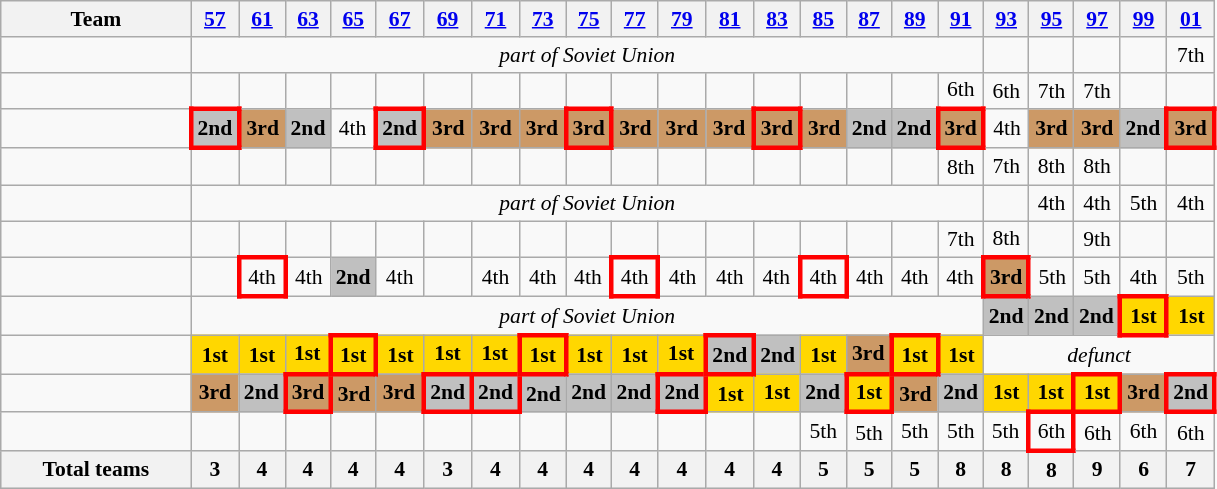<table class="wikitable sortable" style="text-align:center; font-size:90%">
<tr>
<th style="width: 120px;">Team</th>
<th><a href='#'>57</a></th>
<th><a href='#'>61</a></th>
<th><a href='#'>63</a></th>
<th><a href='#'>65</a></th>
<th><a href='#'>67</a></th>
<th><a href='#'>69</a></th>
<th><a href='#'>71</a></th>
<th><a href='#'>73</a></th>
<th><a href='#'>75</a></th>
<th><a href='#'>77</a></th>
<th><a href='#'>79</a></th>
<th><a href='#'>81</a></th>
<th><a href='#'>83</a></th>
<th><a href='#'>85</a></th>
<th><a href='#'>87</a></th>
<th><a href='#'>89</a></th>
<th><a href='#'>91</a></th>
<th><a href='#'>93</a></th>
<th><a href='#'>95</a></th>
<th><a href='#'>97</a></th>
<th><a href='#'>99</a></th>
<th><a href='#'>01</a></th>
</tr>
<tr>
<td align=left></td>
<td colspan="17"><em>part of Soviet Union</em></td>
<td></td>
<td></td>
<td></td>
<td></td>
<td>7th</td>
</tr>
<tr>
<td align=left></td>
<td></td>
<td></td>
<td></td>
<td></td>
<td></td>
<td></td>
<td></td>
<td></td>
<td></td>
<td></td>
<td></td>
<td></td>
<td></td>
<td></td>
<td></td>
<td></td>
<td>6th</td>
<td>6th</td>
<td>7th</td>
<td>7th</td>
<td></td>
<td></td>
</tr>
<tr>
<td align=left></td>
<td style="border:3px solid red" bgcolor=silver><strong>2nd</strong></td>
<td bgcolor=cc9966><strong>3rd</strong></td>
<td bgcolor=silver><strong>2nd</strong></td>
<td>4th</td>
<td style="border:3px solid red" bgcolor=silver><strong>2nd</strong></td>
<td bgcolor=cc9966><strong>3rd</strong></td>
<td bgcolor=cc9966><strong>3rd</strong></td>
<td bgcolor=cc9966><strong>3rd</strong></td>
<td style="border:3px solid red" bgcolor=cc9966><strong>3rd</strong></td>
<td bgcolor=cc9966><strong>3rd</strong></td>
<td bgcolor=cc9966><strong>3rd</strong></td>
<td bgcolor=cc9966><strong>3rd</strong></td>
<td style="border:3px solid red" bgcolor=cc9966><strong>3rd</strong></td>
<td bgcolor=cc9966><strong>3rd</strong></td>
<td bgcolor=silver><strong>2nd</strong></td>
<td bgcolor=silver><strong>2nd</strong></td>
<td style="border:3px solid red"  bgcolor=cc9966><strong>3rd</strong></td>
<td>4th</td>
<td bgcolor=cc9966><strong>3rd</strong></td>
<td bgcolor=cc9966><strong>3rd</strong></td>
<td bgcolor=silver><strong>2nd</strong></td>
<td style="border:3px solid red" bgcolor=cc9966><strong>3rd</strong></td>
</tr>
<tr>
<td align=left></td>
<td></td>
<td></td>
<td></td>
<td></td>
<td></td>
<td></td>
<td></td>
<td></td>
<td></td>
<td></td>
<td></td>
<td></td>
<td></td>
<td></td>
<td></td>
<td></td>
<td>8th</td>
<td>7th</td>
<td>8th</td>
<td>8th</td>
<td></td>
<td></td>
</tr>
<tr>
<td align=left></td>
<td colspan="17"><em>part of Soviet Union</em></td>
<td></td>
<td>4th</td>
<td>4th</td>
<td>5th</td>
<td>4th</td>
</tr>
<tr>
<td align=left></td>
<td></td>
<td></td>
<td></td>
<td></td>
<td></td>
<td></td>
<td></td>
<td></td>
<td></td>
<td></td>
<td></td>
<td></td>
<td></td>
<td></td>
<td></td>
<td></td>
<td>7th</td>
<td>8th</td>
<td></td>
<td>9th</td>
<td></td>
<td></td>
</tr>
<tr>
<td align=left></td>
<td></td>
<td style="border:3px solid red">4th</td>
<td>4th</td>
<td bgcolor=silver><strong>2nd</strong></td>
<td>4th</td>
<td></td>
<td>4th</td>
<td>4th</td>
<td>4th</td>
<td style="border:3px solid red">4th</td>
<td>4th</td>
<td>4th</td>
<td>4th</td>
<td style="border:3px solid red">4th</td>
<td>4th</td>
<td>4th</td>
<td>4th</td>
<td style="border:3px solid red" bgcolor=cc9966><strong>3rd</strong></td>
<td>5th</td>
<td>5th</td>
<td>4th</td>
<td>5th</td>
</tr>
<tr>
<td align=left></td>
<td colspan="17"><em>part of Soviet Union</em></td>
<td bgcolor=silver><strong>2nd</strong></td>
<td bgcolor=silver><strong>2nd</strong></td>
<td bgcolor=silver><strong>2nd</strong></td>
<td style="border:3px solid red" bgcolor=gold><strong>1st</strong></td>
<td bgcolor=gold><strong>1st</strong></td>
</tr>
<tr>
<td align=left></td>
<td bgcolor=gold><strong>1st</strong></td>
<td bgcolor=gold><strong>1st</strong></td>
<td bgcolor=gold><strong>1st</strong></td>
<td style="border:3px solid red" bgcolor=gold><strong>1st</strong></td>
<td bgcolor=gold><strong>1st</strong></td>
<td bgcolor=gold><strong>1st</strong></td>
<td bgcolor=gold><strong>1st</strong></td>
<td style="border:3px solid red" bgcolor=gold><strong>1st</strong></td>
<td bgcolor=gold><strong>1st</strong></td>
<td bgcolor=gold><strong>1st</strong></td>
<td bgcolor=gold><strong>1st</strong></td>
<td style="border:3px solid red" bgcolor=silver><strong>2nd</strong></td>
<td bgcolor=silver><strong>2nd</strong></td>
<td bgcolor=gold><strong>1st</strong></td>
<td bgcolor=cc9966><strong>3rd</strong></td>
<td style="border:3px solid red" bgcolor=gold><strong>1st</strong></td>
<td bgcolor=gold><strong>1st</strong></td>
<td colspan="5"><em>defunct</em></td>
</tr>
<tr>
<td align=left></td>
<td bgcolor=cc9966><strong>3rd</strong></td>
<td bgcolor=silver><strong>2nd</strong></td>
<td style="border:3px solid red" bgcolor=cc9966><strong>3rd</strong></td>
<td bgcolor=cc9966><strong>3rd</strong></td>
<td bgcolor=cc9966><strong>3rd</strong></td>
<td style="border:3px solid red" bgcolor=silver><strong>2nd</strong></td>
<td style="border:3px solid red" bgcolor=silver><strong>2nd</strong></td>
<td bgcolor=silver><strong>2nd</strong></td>
<td bgcolor=silver><strong>2nd</strong></td>
<td bgcolor=silver><strong>2nd</strong></td>
<td style="border:3px solid red" bgcolor=silver><strong>2nd</strong></td>
<td bgcolor=gold><strong>1st</strong></td>
<td bgcolor=gold><strong>1st</strong></td>
<td bgcolor=silver><strong>2nd</strong></td>
<td style="border:3px solid red" bgcolor=gold><strong>1st</strong></td>
<td bgcolor=cc9966><strong>3rd</strong></td>
<td bgcolor=silver><strong>2nd</strong></td>
<td bgcolor=gold><strong>1st</strong></td>
<td bgcolor=gold><strong>1st</strong></td>
<td style="border:3px solid red" bgcolor=gold><strong>1st</strong></td>
<td bgcolor=cc9966><strong>3rd</strong></td>
<td style="border:3px solid red" bgcolor=silver><strong>2nd</strong></td>
</tr>
<tr>
<td align=left></td>
<td></td>
<td></td>
<td></td>
<td></td>
<td></td>
<td></td>
<td></td>
<td></td>
<td></td>
<td></td>
<td></td>
<td></td>
<td></td>
<td>5th</td>
<td>5th</td>
<td>5th</td>
<td>5th</td>
<td>5th</td>
<td style="border:3px solid red">6th</td>
<td>6th</td>
<td>6th</td>
<td>6th</td>
</tr>
<tr style="background:#ddd" class="sortbottom">
<th align=left>Total teams</th>
<th>3</th>
<th>4</th>
<th>4</th>
<th>4</th>
<th>4</th>
<th>3</th>
<th>4</th>
<th>4</th>
<th>4</th>
<th>4</th>
<th>4</th>
<th>4</th>
<th>4</th>
<th>5</th>
<th>5</th>
<th>5</th>
<th>8</th>
<th>8</th>
<th>8</th>
<th>9</th>
<th>6</th>
<th>7</th>
</tr>
</table>
